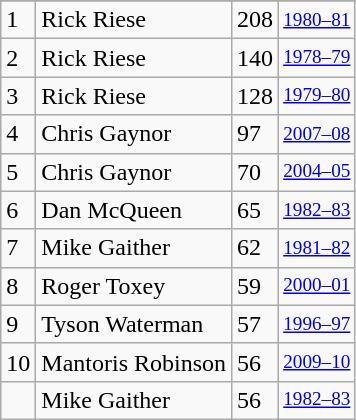<table class="wikitable">
<tr>
</tr>
<tr>
<td>1</td>
<td>Rick Riese</td>
<td>208</td>
<td style="font-size:80%;"><a href='#'>1980–81</a></td>
</tr>
<tr>
<td>2</td>
<td>Rick Riese</td>
<td>140</td>
<td style="font-size:80%;"><a href='#'>1978–79</a></td>
</tr>
<tr>
<td>3</td>
<td>Rick Riese</td>
<td>128</td>
<td style="font-size:80%;"><a href='#'>1979–80</a></td>
</tr>
<tr>
<td>4</td>
<td>Chris Gaynor</td>
<td>97</td>
<td style="font-size:80%;"><a href='#'>2007–08</a></td>
</tr>
<tr>
<td>5</td>
<td>Chris Gaynor</td>
<td>70</td>
<td style="font-size:80%;"><a href='#'>2004–05</a></td>
</tr>
<tr>
<td>6</td>
<td>Dan McQueen</td>
<td>65</td>
<td style="font-size:80%;"><a href='#'>1982–83</a></td>
</tr>
<tr>
<td>7</td>
<td>Mike Gaither</td>
<td>62</td>
<td style="font-size:80%;"><a href='#'>1981–82</a></td>
</tr>
<tr>
<td>8</td>
<td>Roger Toxey</td>
<td>59</td>
<td style="font-size:80%;"><a href='#'>2000–01</a></td>
</tr>
<tr>
<td>9</td>
<td>Tyson Waterman</td>
<td>57</td>
<td style="font-size:80%;"><a href='#'>1996–97</a></td>
</tr>
<tr>
<td>10</td>
<td>Mantoris Robinson</td>
<td>56</td>
<td style="font-size:80%;"><a href='#'>2009–10</a></td>
</tr>
<tr>
<td></td>
<td>Mike Gaither</td>
<td>56</td>
<td style="font-size:80%;"><a href='#'>1982–83</a></td>
</tr>
</table>
